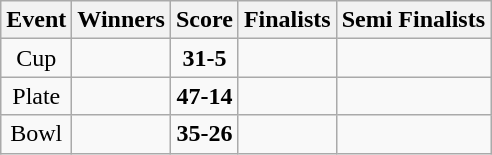<table class="wikitable" style="text-align: center">
<tr>
<th>Event</th>
<th>Winners</th>
<th>Score</th>
<th>Finalists</th>
<th>Semi Finalists</th>
</tr>
<tr>
<td>Cup</td>
<td align=left><strong></strong></td>
<td><strong>31-5</strong></td>
<td align=left></td>
<td align=left><br></td>
</tr>
<tr>
<td>Plate</td>
<td align=left><strong></strong></td>
<td><strong>47-14</strong></td>
<td align=left></td>
<td align=left><br></td>
</tr>
<tr>
<td>Bowl</td>
<td align=left><strong></strong></td>
<td><strong>35-26</strong></td>
<td align=left></td>
<td align=left><br></td>
</tr>
</table>
